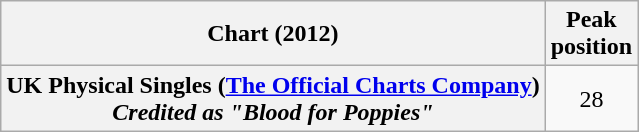<table class="wikitable plainrowheaders">
<tr>
<th scope="col">Chart (2012)</th>
<th scope="col">Peak<br>position</th>
</tr>
<tr>
<th scope="row">UK Physical Singles (<a href='#'>The Official Charts Company</a>)<br><em>Credited as "Blood for Poppies"</em></th>
<td align="center">28</td>
</tr>
</table>
